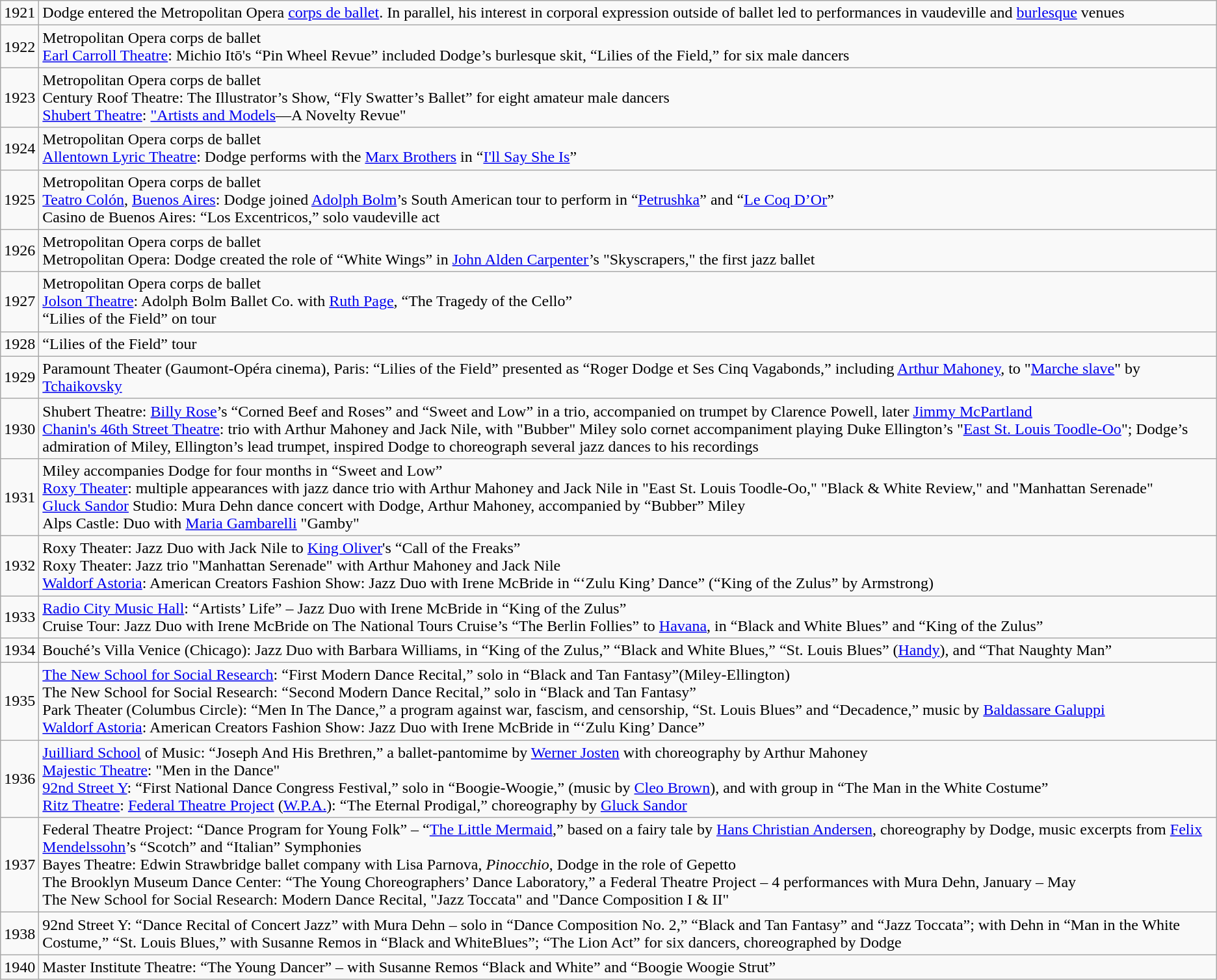<table class="wikitable">
<tr>
<td>1921</td>
<td>Dodge entered the Metropolitan Opera <a href='#'>corps de ballet</a>. In parallel, his interest in corporal expression outside of ballet led to performances in vaudeville and <a href='#'>burlesque</a> venues</td>
</tr>
<tr>
<td>1922</td>
<td>Metropolitan Opera corps de ballet<br><a href='#'>Earl Carroll Theatre</a>: Michio Itō's “Pin Wheel Revue” included Dodge’s burlesque skit, “Lilies of the Field,” for six male dancers</td>
</tr>
<tr>
<td>1923</td>
<td>Metropolitan Opera corps de ballet<br>Century Roof Theatre: The Illustrator’s Show, “Fly Swatter’s Ballet” for eight amateur male dancers<br><a href='#'>Shubert Theatre</a>: <a href='#'>"Artists and Models</a>—A Novelty Revue"</td>
</tr>
<tr>
<td>1924</td>
<td>Metropolitan Opera corps de ballet<br><a href='#'>Allentown Lyric Theatre</a>: Dodge performs with the <a href='#'>Marx Brothers</a> in “<a href='#'>I'll Say She Is</a>”</td>
</tr>
<tr>
<td>1925</td>
<td>Metropolitan Opera corps de ballet<br><a href='#'>Teatro Colón</a>, <a href='#'>Buenos Aires</a>: Dodge joined <a href='#'>Adolph Bolm</a>’s South American tour to perform in “<a href='#'>Petrushka</a>” and “<a href='#'>Le Coq D’Or</a>”<br>Casino de Buenos Aires: “Los Excentricos,” solo vaudeville act</td>
</tr>
<tr>
<td>1926</td>
<td>Metropolitan Opera corps de ballet<br>Metropolitan Opera: Dodge created the role of “White Wings” in <a href='#'>John Alden Carpenter</a>’s "Skyscrapers," the first jazz ballet</td>
</tr>
<tr>
<td>1927</td>
<td>Metropolitan Opera corps de ballet<br><a href='#'>Jolson Theatre</a>: Adolph Bolm Ballet Co. with <a href='#'>Ruth Page</a>, “The Tragedy of the Cello”<br>“Lilies of the Field” on tour</td>
</tr>
<tr>
<td>1928</td>
<td>“Lilies of the Field” tour</td>
</tr>
<tr>
<td>1929</td>
<td>Paramount Theater (Gaumont-Opéra cinema), Paris: “Lilies of the Field” presented as “Roger Dodge et Ses Cinq Vagabonds,” including <a href='#'>Arthur Mahoney</a>, to "<a href='#'>Marche slave</a>" by <a href='#'>Tchaikovsky</a></td>
</tr>
<tr>
<td>1930</td>
<td>Shubert Theatre: <a href='#'>Billy Rose</a>’s “Corned Beef and Roses” and “Sweet and Low” in a trio, accompanied on trumpet by Clarence Powell, later <a href='#'>Jimmy McPartland</a><br><a href='#'>Chanin's 46th Street Theatre</a>: trio with Arthur Mahoney and Jack Nile, with "Bubber" Miley solo cornet accompaniment playing Duke Ellington’s "<a href='#'>East St. Louis Toodle-Oo</a>"; Dodge’s admiration of Miley, Ellington’s lead trumpet, inspired Dodge to choreograph several jazz dances to his recordings</td>
</tr>
<tr>
<td>1931</td>
<td>Miley accompanies Dodge for four months in “Sweet and Low”<br><a href='#'>Roxy Theater</a>: multiple appearances with jazz dance trio with Arthur Mahoney and Jack Nile in "East St. Louis Toodle-Oo," "Black & White Review," and "Manhattan Serenade"<br><a href='#'>Gluck Sandor</a> Studio: Mura Dehn dance concert with Dodge, Arthur Mahoney, accompanied by “Bubber” Miley<br>Alps Castle: Duo with <a href='#'>Maria Gambarelli</a> "Gamby"</td>
</tr>
<tr>
<td>1932</td>
<td>Roxy Theater: Jazz Duo with Jack Nile to <a href='#'>King Oliver</a>'s “Call of the Freaks”<br>Roxy Theater: Jazz trio "Manhattan Serenade" with Arthur Mahoney and Jack Nile<br><a href='#'>Waldorf Astoria</a>: American Creators Fashion Show: Jazz Duo with Irene McBride in “‘Zulu King’ Dance” (“King of the Zulus” by Armstrong)</td>
</tr>
<tr>
<td>1933</td>
<td><a href='#'>Radio City Music Hall</a>: “Artists’ Life” – Jazz Duo with Irene McBride in “King of the Zulus”<br>Cruise Tour: Jazz Duo with Irene McBride on The National Tours Cruise’s “The Berlin Follies” to <a href='#'>Havana</a>, in “Black and White Blues” and “King of the Zulus”</td>
</tr>
<tr>
<td>1934</td>
<td>Bouché’s Villa Venice (Chicago): Jazz Duo with Barbara Williams, in “King of the Zulus,” “Black and White Blues,” “St. Louis Blues” (<a href='#'>Handy</a>), and “That Naughty Man”</td>
</tr>
<tr>
<td>1935</td>
<td><a href='#'>The New School for Social Research</a>: “First Modern Dance Recital,” solo in “Black and Tan Fantasy”(Miley-Ellington)<br>The New School for Social Research: “Second Modern Dance Recital,” solo in “Black and Tan Fantasy”<br>Park Theater (Columbus Circle): “Men In The Dance,” a program against war, fascism, and censorship, “St. Louis Blues” and “Decadence,” music by <a href='#'>Baldassare Galuppi</a><br><a href='#'>Waldorf Astoria</a>: American Creators Fashion Show: Jazz Duo with Irene McBride in “‘Zulu King’ Dance”</td>
</tr>
<tr>
<td>1936</td>
<td><a href='#'>Juilliard School</a> of Music: “Joseph And His Brethren,” a ballet-pantomime by <a href='#'>Werner Josten</a> with choreography by Arthur Mahoney<br><a href='#'>Majestic Theatre</a>: "Men in the Dance"<br><a href='#'>92nd Street Y</a>: “First National Dance Congress Festival,” solo in “Boogie-Woogie,” (music by <a href='#'>Cleo Brown</a>), and with group in “The Man in the White Costume”<br><a href='#'>Ritz Theatre</a>: <a href='#'>Federal Theatre Project</a> (<a href='#'>W.P.A.</a>): “The Eternal Prodigal,” choreography by <a href='#'>Gluck Sandor</a></td>
</tr>
<tr>
<td>1937</td>
<td>Federal Theatre Project: “Dance Program for Young Folk” – “<a href='#'>The Little Mermaid</a>,” based on a fairy tale by <a href='#'>Hans Christian Andersen</a>, choreography by Dodge, music excerpts from <a href='#'>Felix Mendelssohn</a>’s “Scotch” and “Italian” Symphonies<br>Bayes Theatre: Edwin Strawbridge ballet company with Lisa Parnova, <em>Pinocchio</em>, Dodge in the role of Gepetto<br>The Brooklyn Museum Dance Center: “The Young Choreographers’ Dance Laboratory,” a Federal Theatre Project – 4 performances with Mura Dehn, January – May<br>The New School for Social Research: Modern Dance Recital, "Jazz Toccata" and "Dance Composition I & II"</td>
</tr>
<tr>
<td>1938</td>
<td>92nd Street Y: “Dance Recital of Concert Jazz” with Mura Dehn – solo in “Dance Composition No. 2,” “Black and Tan Fantasy” and “Jazz Toccata”; with Dehn in “Man in the White Costume,” “St. Louis Blues,” with Susanne Remos in “Black and WhiteBlues”; “The Lion Act” for six dancers, choreographed by Dodge</td>
</tr>
<tr>
<td>1940</td>
<td>Master Institute Theatre: “The Young Dancer” – with Susanne Remos “Black and White” and “Boogie Woogie Strut”</td>
</tr>
</table>
